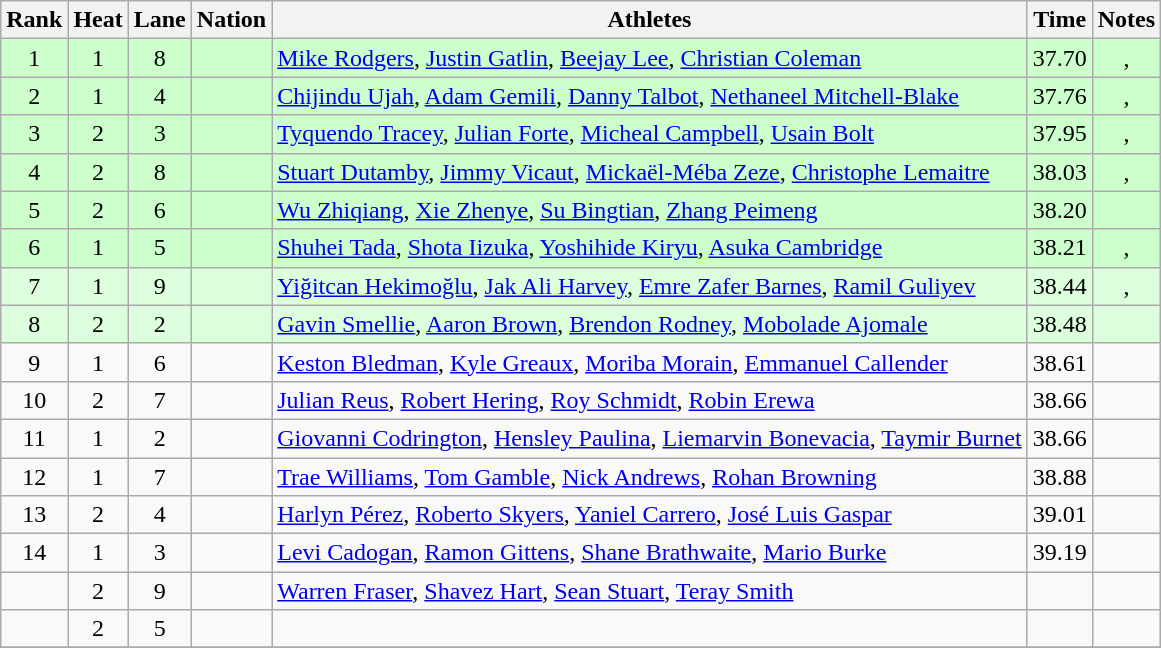<table class="wikitable sortable" style="text-align:center">
<tr>
<th>Rank</th>
<th>Heat</th>
<th>Lane</th>
<th>Nation</th>
<th>Athletes</th>
<th>Time</th>
<th>Notes</th>
</tr>
<tr bgcolor="#ccffcc">
<td>1</td>
<td>1</td>
<td>8</td>
<td align=left></td>
<td align=left><a href='#'>Mike Rodgers</a>, <a href='#'>Justin Gatlin</a>, <a href='#'>Beejay Lee</a>, <a href='#'>Christian Coleman</a></td>
<td>37.70</td>
<td>, </td>
</tr>
<tr bgcolor="#ccffcc">
<td>2</td>
<td>1</td>
<td>4</td>
<td align=left></td>
<td align=left><a href='#'>Chijindu Ujah</a>, <a href='#'>Adam Gemili</a>, <a href='#'>Danny Talbot</a>, <a href='#'>Nethaneel Mitchell-Blake</a></td>
<td>37.76</td>
<td>, </td>
</tr>
<tr bgcolor="#ccffcc">
<td>3</td>
<td>2</td>
<td>3</td>
<td align=left></td>
<td align=left><a href='#'>Tyquendo Tracey</a>, <a href='#'>Julian Forte</a>, <a href='#'>Micheal Campbell</a>, <a href='#'>Usain Bolt</a></td>
<td>37.95</td>
<td>, </td>
</tr>
<tr bgcolor="#ccffcc">
<td>4</td>
<td>2</td>
<td>8</td>
<td align=left></td>
<td align=left><a href='#'>Stuart Dutamby</a>, <a href='#'>Jimmy Vicaut</a>, <a href='#'>Mickaël-Méba Zeze</a>, <a href='#'>Christophe Lemaitre</a></td>
<td>38.03</td>
<td>, </td>
</tr>
<tr bgcolor="#ccffcc">
<td>5</td>
<td>2</td>
<td>6</td>
<td align=left></td>
<td align=left><a href='#'>Wu Zhiqiang</a>, <a href='#'>Xie Zhenye</a>, <a href='#'>Su Bingtian</a>, <a href='#'>Zhang Peimeng</a></td>
<td>38.20</td>
<td></td>
</tr>
<tr bgcolor="#ccffcc">
<td>6</td>
<td>1</td>
<td>5</td>
<td align=left></td>
<td align=left><a href='#'>Shuhei Tada</a>, <a href='#'>Shota Iizuka</a>, <a href='#'>Yoshihide Kiryu</a>, <a href='#'>Asuka Cambridge</a></td>
<td>38.21</td>
<td>, </td>
</tr>
<tr bgcolor="#ddffdd">
<td>7</td>
<td>1</td>
<td>9</td>
<td align=left></td>
<td align=left><a href='#'>Yiğitcan Hekimoğlu</a>, <a href='#'>Jak Ali Harvey</a>, <a href='#'>Emre Zafer Barnes</a>, <a href='#'>Ramil Guliyev</a></td>
<td>38.44</td>
<td>, </td>
</tr>
<tr bgcolor="#ddffdd">
<td>8</td>
<td>2</td>
<td>2</td>
<td align=left></td>
<td align=left><a href='#'>Gavin Smellie</a>, <a href='#'>Aaron Brown</a>, <a href='#'>Brendon Rodney</a>, <a href='#'>Mobolade Ajomale</a></td>
<td>38.48</td>
<td></td>
</tr>
<tr>
<td>9</td>
<td>1</td>
<td>6</td>
<td align=left></td>
<td align=left><a href='#'>Keston Bledman</a>, <a href='#'>Kyle Greaux</a>, <a href='#'>Moriba Morain</a>, <a href='#'>Emmanuel Callender</a></td>
<td>38.61</td>
<td></td>
</tr>
<tr>
<td>10</td>
<td>2</td>
<td>7</td>
<td align=left></td>
<td align=left><a href='#'>Julian Reus</a>, <a href='#'>Robert Hering</a>, <a href='#'>Roy Schmidt</a>, <a href='#'>Robin Erewa</a></td>
<td>38.66</td>
<td></td>
</tr>
<tr>
<td>11</td>
<td>1</td>
<td>2</td>
<td align=left></td>
<td align=left><a href='#'>Giovanni Codrington</a>, <a href='#'>Hensley Paulina</a>, <a href='#'>Liemarvin Bonevacia</a>, <a href='#'>Taymir Burnet</a></td>
<td>38.66</td>
<td></td>
</tr>
<tr>
<td>12</td>
<td>1</td>
<td>7</td>
<td align=left></td>
<td align=left><a href='#'>Trae Williams</a>, <a href='#'>Tom Gamble</a>, <a href='#'>Nick Andrews</a>, <a href='#'>Rohan Browning</a></td>
<td>38.88</td>
<td></td>
</tr>
<tr>
<td>13</td>
<td>2</td>
<td>4</td>
<td align=left></td>
<td align=left><a href='#'>Harlyn Pérez</a>, <a href='#'>Roberto Skyers</a>, <a href='#'>Yaniel Carrero</a>, <a href='#'>José Luis Gaspar</a></td>
<td>39.01</td>
<td></td>
</tr>
<tr>
<td>14</td>
<td>1</td>
<td>3</td>
<td align=left></td>
<td align=left><a href='#'>Levi Cadogan</a>, <a href='#'>Ramon Gittens</a>, <a href='#'>Shane Brathwaite</a>, <a href='#'>Mario Burke</a></td>
<td>39.19</td>
<td></td>
</tr>
<tr>
<td></td>
<td>2</td>
<td>9</td>
<td align=left></td>
<td align=left><a href='#'>Warren Fraser</a>, <a href='#'>Shavez Hart</a>, <a href='#'>Sean Stuart</a>, <a href='#'>Teray Smith</a></td>
<td></td>
<td></td>
</tr>
<tr>
<td></td>
<td>2</td>
<td>5</td>
<td align=left></td>
<td></td>
<td></td>
<td></td>
</tr>
<tr>
</tr>
</table>
